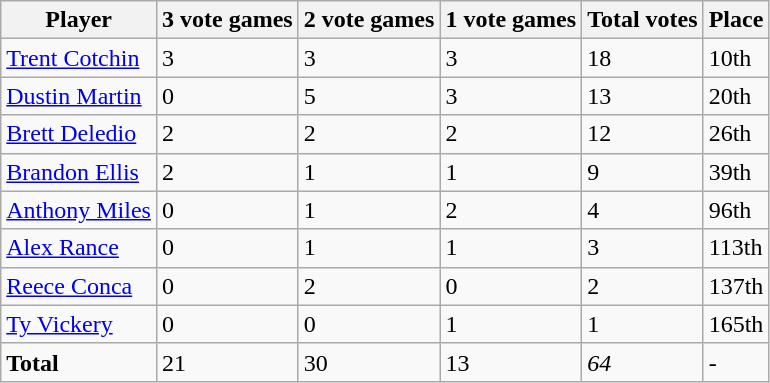<table class="wikitable">
<tr>
<th>Player</th>
<th>3 vote games</th>
<th>2 vote games</th>
<th>1 vote games</th>
<th>Total votes</th>
<th>Place</th>
</tr>
<tr>
<td><a href='#'>Trent Cotchin</a></td>
<td>3</td>
<td>3</td>
<td>3</td>
<td>18</td>
<td>10th</td>
</tr>
<tr>
<td><a href='#'>Dustin Martin</a></td>
<td>0</td>
<td>5</td>
<td>3</td>
<td>13</td>
<td>20th</td>
</tr>
<tr>
<td><a href='#'>Brett Deledio</a></td>
<td>2</td>
<td>2</td>
<td>2</td>
<td>12</td>
<td>26th</td>
</tr>
<tr>
<td><a href='#'>Brandon Ellis</a></td>
<td>2</td>
<td>1</td>
<td>1</td>
<td>9</td>
<td>39th</td>
</tr>
<tr>
<td><a href='#'>Anthony Miles</a></td>
<td>0</td>
<td>1</td>
<td>2</td>
<td>4</td>
<td>96th</td>
</tr>
<tr>
<td><a href='#'>Alex Rance</a></td>
<td>0</td>
<td>1</td>
<td>1</td>
<td>3</td>
<td>113th</td>
</tr>
<tr>
<td><a href='#'>Reece Conca</a></td>
<td>0</td>
<td>2</td>
<td>0</td>
<td>2</td>
<td>137th</td>
</tr>
<tr>
<td><a href='#'>Ty Vickery</a></td>
<td>0</td>
<td>0</td>
<td>1</td>
<td>1</td>
<td>165th</td>
</tr>
<tr>
<td><strong>Total</strong></td>
<td>21</td>
<td>30</td>
<td>13</td>
<td><em>64</em></td>
<td>-</td>
</tr>
</table>
